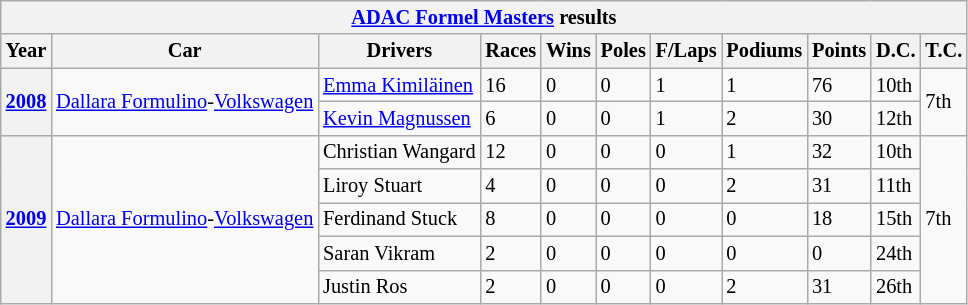<table class="wikitable" style="font-size:85%">
<tr>
<th colspan=11><a href='#'>ADAC Formel Masters</a> results</th>
</tr>
<tr valign="top">
<th>Year</th>
<th>Car</th>
<th>Drivers</th>
<th>Races</th>
<th>Wins</th>
<th>Poles</th>
<th>F/Laps</th>
<th>Podiums</th>
<th>Points</th>
<th>D.C.</th>
<th>T.C.</th>
</tr>
<tr>
<th rowspan="2"><a href='#'>2008</a></th>
<td rowspan="2"><a href='#'>Dallara Formulino</a>-<a href='#'>Volkswagen</a></td>
<td> <a href='#'>Emma Kimiläinen</a></td>
<td>16</td>
<td>0</td>
<td>0</td>
<td>1</td>
<td>1</td>
<td>76</td>
<td>10th</td>
<td rowspan=2>7th</td>
</tr>
<tr>
<td> <a href='#'>Kevin Magnussen</a></td>
<td>6</td>
<td>0</td>
<td>0</td>
<td>1</td>
<td>2</td>
<td>30</td>
<td>12th</td>
</tr>
<tr>
<th rowspan="5"><a href='#'>2009</a></th>
<td rowspan="5"><a href='#'>Dallara Formulino</a>-<a href='#'>Volkswagen</a></td>
<td> Christian Wangard</td>
<td>12</td>
<td>0</td>
<td>0</td>
<td>0</td>
<td>1</td>
<td>32</td>
<td>10th</td>
<td rowspan=5>7th</td>
</tr>
<tr>
<td> Liroy Stuart</td>
<td>4</td>
<td>0</td>
<td>0</td>
<td>0</td>
<td>2</td>
<td>31</td>
<td>11th</td>
</tr>
<tr>
<td> Ferdinand Stuck</td>
<td>8</td>
<td>0</td>
<td>0</td>
<td>0</td>
<td>0</td>
<td>18</td>
<td>15th</td>
</tr>
<tr>
<td> Saran Vikram</td>
<td>2</td>
<td>0</td>
<td>0</td>
<td>0</td>
<td>0</td>
<td>0</td>
<td>24th</td>
</tr>
<tr>
<td> Justin Ros</td>
<td>2</td>
<td>0</td>
<td>0</td>
<td>0</td>
<td>2</td>
<td>31</td>
<td>26th</td>
</tr>
</table>
